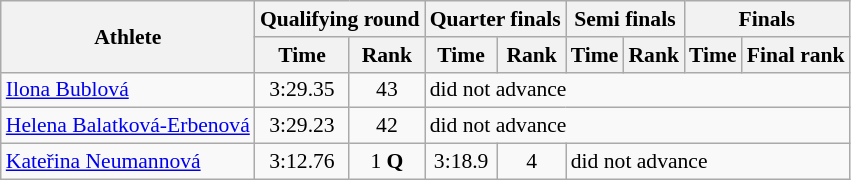<table class="wikitable" style="font-size:90%">
<tr>
<th rowspan="2">Athlete</th>
<th colspan="2">Qualifying round</th>
<th colspan="2">Quarter finals</th>
<th colspan="2">Semi finals</th>
<th colspan="2">Finals</th>
</tr>
<tr>
<th>Time</th>
<th>Rank</th>
<th>Time</th>
<th>Rank</th>
<th>Time</th>
<th>Rank</th>
<th>Time</th>
<th>Final rank</th>
</tr>
<tr>
<td><a href='#'>Ilona Bublová</a></td>
<td align="center">3:29.35</td>
<td align="center">43</td>
<td colspan="6">did not advance</td>
</tr>
<tr>
<td><a href='#'>Helena Balatková-Erbenová</a></td>
<td align="center">3:29.23</td>
<td align="center">42</td>
<td colspan="6">did not advance</td>
</tr>
<tr>
<td><a href='#'>Kateřina Neumannová</a></td>
<td align="center">3:12.76</td>
<td align="center">1 <strong>Q</strong></td>
<td align="center">3:18.9</td>
<td align="center">4</td>
<td colspan="4">did not advance</td>
</tr>
</table>
